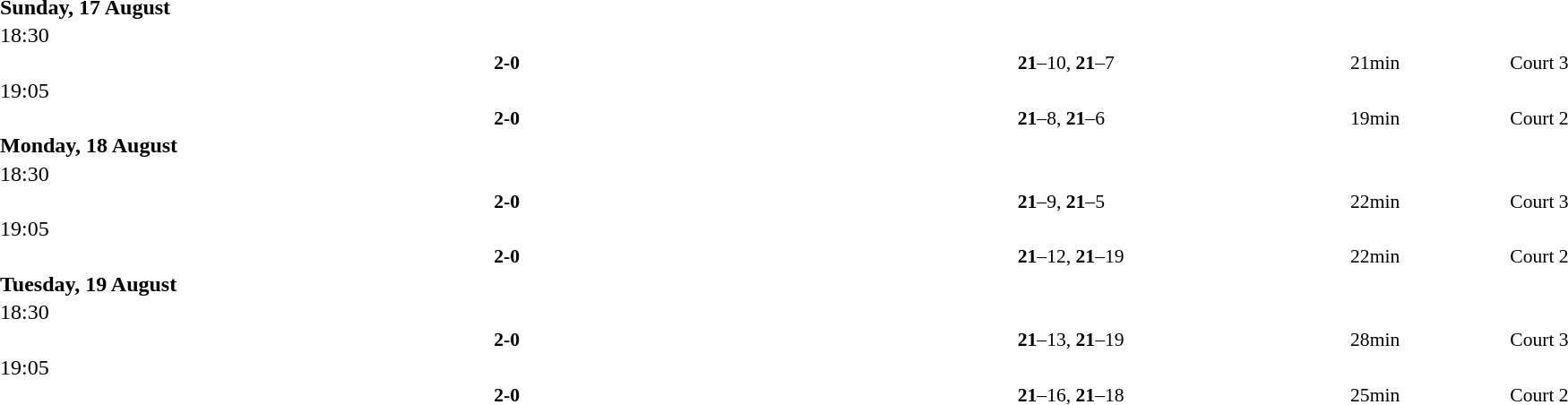<table style="width:100%;" cellspacing="1">
<tr>
<th width=25%></th>
<th width=10%></th>
<th width=25%></th>
</tr>
<tr>
<td><strong>Sunday, 17 August</strong></td>
</tr>
<tr>
<td>18:30</td>
</tr>
<tr style=font-size:90%>
<td align=right><strong><br></strong></td>
<td align=center><strong> 2-0 </strong></td>
<td><br></td>
<td><strong>21</strong>–10, <strong>21</strong>–7</td>
<td>21min</td>
<td>Court 3</td>
</tr>
<tr>
<td>19:05</td>
</tr>
<tr style=font-size:90%>
<td align=right><strong><br></strong></td>
<td align=center><strong> 2-0 </strong></td>
<td><br></td>
<td><strong>21</strong>–8, <strong>21</strong>–6</td>
<td>19min</td>
<td>Court 2</td>
</tr>
<tr>
<td><strong>Monday, 18 August</strong></td>
</tr>
<tr>
<td>18:30</td>
</tr>
<tr style=font-size:90%>
<td align=right><strong><br></strong></td>
<td align=center><strong> 2-0 </strong></td>
<td><br></td>
<td><strong>21</strong>–9, <strong>21</strong>–5</td>
<td>22min</td>
<td>Court 3</td>
</tr>
<tr>
<td>19:05</td>
</tr>
<tr style=font-size:90%>
<td align=right><strong><br></strong></td>
<td align=center><strong> 2-0 </strong></td>
<td><br></td>
<td><strong>21</strong>–12, <strong>21</strong>–19</td>
<td>22min</td>
<td>Court 2</td>
</tr>
<tr>
<td><strong>Tuesday, 19 August</strong></td>
</tr>
<tr>
<td>18:30</td>
</tr>
<tr style=font-size:90%>
<td align=right><strong><br></strong></td>
<td align=center><strong> 2-0 </strong></td>
<td><br></td>
<td><strong>21</strong>–13, <strong>21</strong>–19</td>
<td>28min</td>
<td>Court 3</td>
</tr>
<tr>
<td>19:05</td>
</tr>
<tr style=font-size:90%>
<td align=right><strong><br></strong></td>
<td align=center><strong> 2-0 </strong></td>
<td><br></td>
<td><strong>21</strong>–16, <strong>21</strong>–18</td>
<td>25min</td>
<td>Court 2</td>
</tr>
</table>
